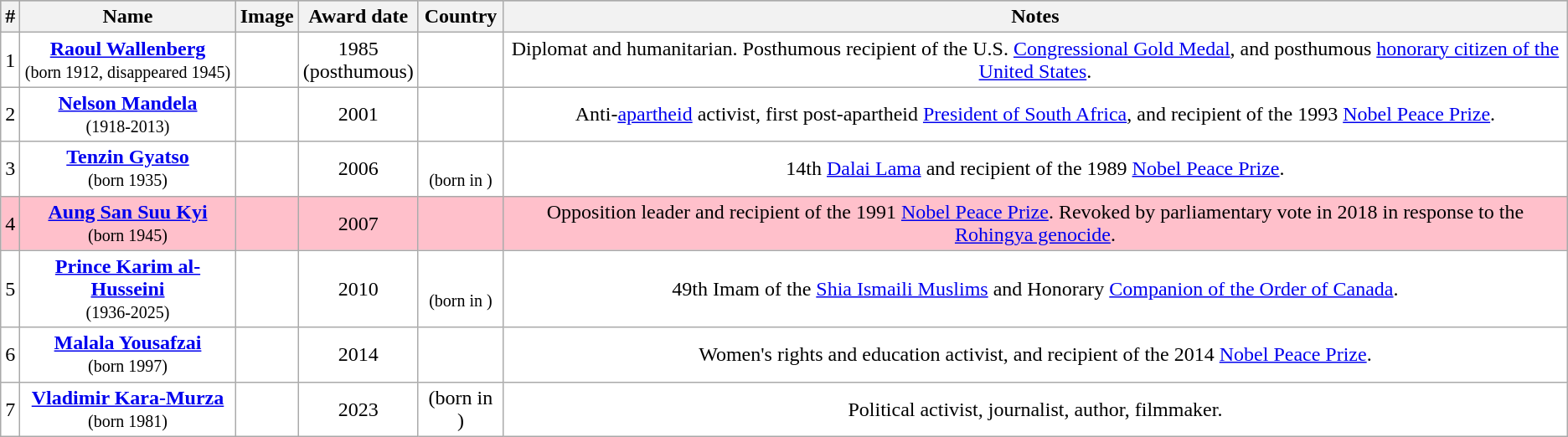<table class="wikitable sortable" style="margin: 1em 1em 1em 0; background:white; border: 1px #CC0000 solid; border-collapse: collapse;">
<tr bgcolor="#A9A9A9">
<th align="left">#</th>
<th align="left">Name</th>
<th align="left">Image</th>
<th align="left">Award date</th>
<th align="left">Country</th>
<th align="left">Notes</th>
</tr>
<tr>
<td align="center">1</td>
<td align="center"><strong><a href='#'>Raoul Wallenberg</a></strong><br><small>(born 1912, disappeared 1945)</small></td>
<td align="center"></td>
<td align="center">1985<br>(posthumous)</td>
<td align="center"></td>
<td align="center">Diplomat and humanitarian. Posthumous recipient of the U.S. <a href='#'>Congressional Gold Medal</a>, and posthumous <a href='#'>honorary citizen of the United States</a>.</td>
</tr>
<tr>
<td align="center">2</td>
<td align="center"><strong><a href='#'>Nelson Mandela</a></strong><br><small>(1918-2013)</small></td>
<td align="center"></td>
<td align="center">2001</td>
<td align="center"></td>
<td align="center">Anti-<a href='#'>apartheid</a> activist, first post-apartheid <a href='#'>President of South Africa</a>, and recipient of the 1993 <a href='#'>Nobel Peace Prize</a>.</td>
</tr>
<tr>
<td align="center">3</td>
<td align="center"><strong><a href='#'>Tenzin Gyatso</a></strong><br><small>(born 1935)</small></td>
<td align="center"></td>
<td align="center">2006</td>
<td align="center"><br><small>(born in )</small></td>
<td align="center">14th <a href='#'>Dalai Lama</a> and recipient of the 1989 <a href='#'>Nobel Peace Prize</a>.</td>
</tr>
<tr bgcolor=pink>
<td align="center">4</td>
<td align="center"><strong><a href='#'>Aung San Suu Kyi</a></strong><br><small>(born 1945)</small></td>
<td align="center"></td>
<td align="center">2007</td>
<td align="center"></td>
<td align="center">Opposition leader and recipient of the 1991 <a href='#'>Nobel Peace Prize</a>. Revoked by parliamentary vote in 2018 in response to the <a href='#'>Rohingya genocide</a>.</td>
</tr>
<tr>
<td align="center">5</td>
<td align="center"><strong><a href='#'>Prince Karim al-Husseini</a></strong><br><small>(1936-2025)</small></td>
<td align="center"></td>
<td align="center">2010</td>
<td align="center"><br><small>(born in )</small></td>
<td align="center">49th Imam of the <a href='#'>Shia Ismaili Muslims</a> and Honorary <a href='#'>Companion of the Order of Canada</a>.</td>
</tr>
<tr>
<td align="center">6</td>
<td align="center"><strong><a href='#'>Malala Yousafzai</a></strong><br><small>(born 1997)</small></td>
<td align="center"></td>
<td align="center">2014</td>
<td align="center"></td>
<td align="center">Women's rights and education activist, and recipient of the 2014 <a href='#'>Nobel Peace Prize</a>.</td>
</tr>
<tr>
<td align="center">7</td>
<td align="center"><strong><a href='#'>Vladimir Kara-Murza</a></strong><br><small>(born 1981)</small></td>
<td align="center"></td>
<td align="center">2023</td>
<td align="center"> (born in )</td>
<td align="center">Political activist, journalist, author, filmmaker.</td>
</tr>
</table>
